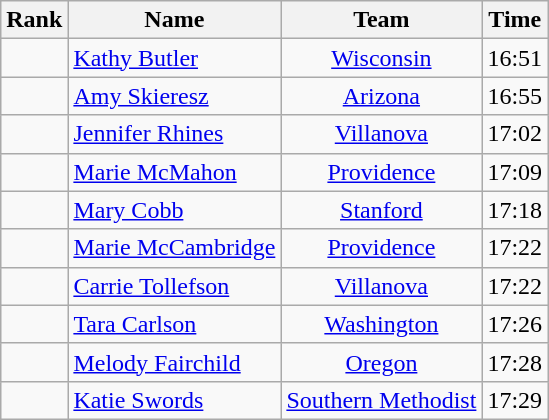<table class="wikitable sortable" style="text-align:center">
<tr>
<th>Rank</th>
<th>Name</th>
<th>Team</th>
<th>Time</th>
</tr>
<tr>
<td></td>
<td align=left> <a href='#'>Kathy Butler</a></td>
<td><a href='#'>Wisconsin</a></td>
<td>16:51</td>
</tr>
<tr>
<td></td>
<td align=left> <a href='#'>Amy Skieresz</a></td>
<td><a href='#'>Arizona</a></td>
<td>16:55</td>
</tr>
<tr>
<td></td>
<td align=left> <a href='#'>Jennifer Rhines</a></td>
<td><a href='#'>Villanova</a></td>
<td>17:02</td>
</tr>
<tr>
<td></td>
<td align=left> <a href='#'>Marie McMahon</a></td>
<td><a href='#'>Providence</a></td>
<td>17:09</td>
</tr>
<tr>
<td></td>
<td align=left> <a href='#'>Mary Cobb</a></td>
<td><a href='#'>Stanford</a></td>
<td>17:18</td>
</tr>
<tr>
<td></td>
<td align=left> <a href='#'>Marie McCambridge</a></td>
<td><a href='#'>Providence</a></td>
<td>17:22</td>
</tr>
<tr>
<td></td>
<td align=left> <a href='#'>Carrie Tollefson</a></td>
<td><a href='#'>Villanova</a></td>
<td>17:22</td>
</tr>
<tr>
<td></td>
<td align=left> <a href='#'>Tara Carlson</a></td>
<td><a href='#'>Washington</a></td>
<td>17:26</td>
</tr>
<tr>
<td></td>
<td align=left> <a href='#'>Melody Fairchild</a></td>
<td><a href='#'>Oregon</a></td>
<td>17:28</td>
</tr>
<tr>
<td></td>
<td align=left> <a href='#'>Katie Swords</a></td>
<td><a href='#'>Southern Methodist</a></td>
<td>17:29</td>
</tr>
</table>
